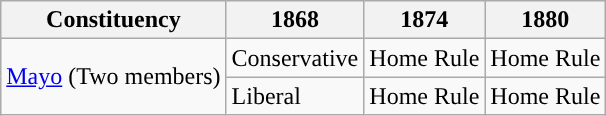<table class="wikitable">
<tr>
<th>Constituency</th>
<th>1868</th>
<th>1874</th>
<th>1880</th>
</tr>
<tr>
<td rowspan="2"><a href='#'>Mayo</a> (Two members)</td>
<td>Conservative</td>
<td>Home Rule</td>
<td>Home Rule</td>
</tr>
<tr>
<td>Liberal</td>
<td>Home Rule</td>
<td>Home Rule</td>
</tr>
</table>
